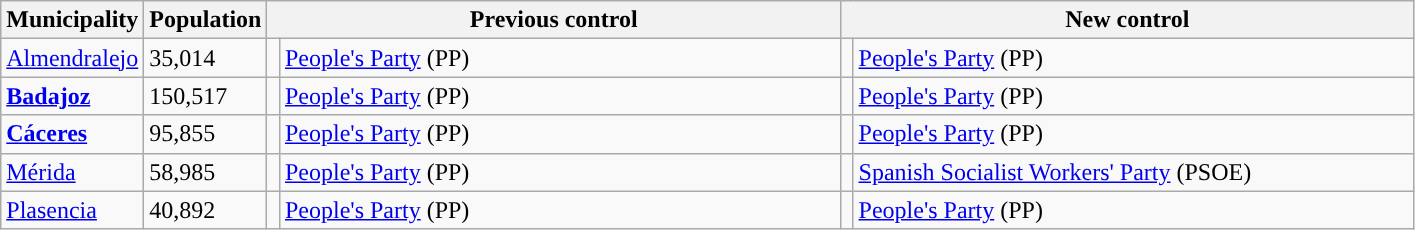<table class="wikitable sortable">
<tr>
<th>Municipality</th>
<th>Population</th>
<th colspan="2" style="width:375px;">Previous control</th>
<th colspan="2" style="width:375px;">New control</th>
</tr>
<tr>
<td><a href='#'>Almendralejo</a></td>
<td>35,014</td>
<td width="1" style="color:inherit;background:"></td>
<td><a href='#'>People's Party</a> (PP)</td>
<td width="1" style="color:inherit;background:"></td>
<td><a href='#'>People's Party</a> (PP)</td>
</tr>
<tr>
<td><strong><a href='#'>Badajoz</a></strong></td>
<td>150,517</td>
<td style="color:inherit;background:"></td>
<td><a href='#'>People's Party</a> (PP)</td>
<td style="color:inherit;background:"></td>
<td><a href='#'>People's Party</a> (PP)</td>
</tr>
<tr>
<td><strong><a href='#'>Cáceres</a></strong></td>
<td>95,855</td>
<td style="color:inherit;background:"></td>
<td><a href='#'>People's Party</a> (PP)</td>
<td style="color:inherit;background:"></td>
<td><a href='#'>People's Party</a> (PP)</td>
</tr>
<tr>
<td><a href='#'>Mérida</a></td>
<td>58,985</td>
<td style="color:inherit;background:"></td>
<td><a href='#'>People's Party</a> (PP)</td>
<td style="color:inherit;background:"></td>
<td><a href='#'>Spanish Socialist Workers' Party</a> (PSOE)</td>
</tr>
<tr>
<td><a href='#'>Plasencia</a></td>
<td>40,892</td>
<td style="color:inherit;background:"></td>
<td><a href='#'>People's Party</a> (PP)</td>
<td style="color:inherit;background:"></td>
<td><a href='#'>People's Party</a> (PP)</td>
</tr>
</table>
